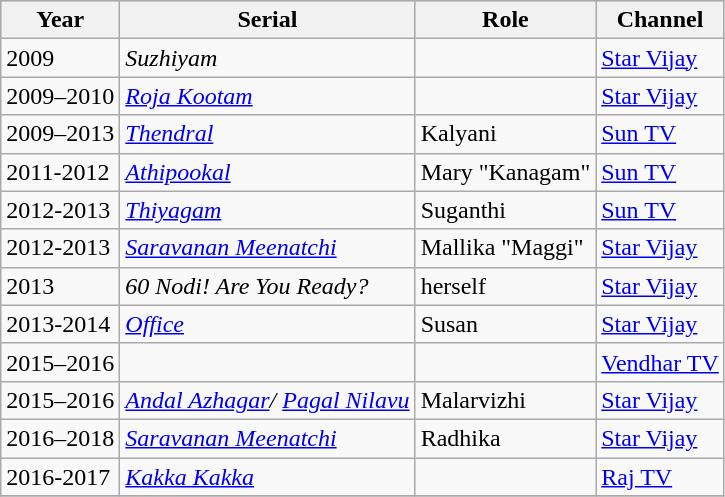<table class="wikitable sortable">
<tr bgcolor="#CCCCCC" align="center">
<th>Year</th>
<th>Serial</th>
<th>Role</th>
<th>Channel</th>
</tr>
<tr>
<td>2009</td>
<td><em>Suzhiyam</em></td>
<td></td>
<td><a href='#'>Star Vijay</a></td>
</tr>
<tr>
<td>2009–2010</td>
<td><a href='#'><em>Roja Kootam</em></a></td>
<td></td>
<td><a href='#'>Star Vijay</a></td>
</tr>
<tr>
<td>2009–2013</td>
<td><a href='#'><em>Thendral</em></a></td>
<td>Kalyani</td>
<td><a href='#'>Sun TV</a></td>
</tr>
<tr>
<td>2011-2012</td>
<td><em><a href='#'>Athipookal</a></em></td>
<td>Mary "Kanagam"</td>
<td><a href='#'>Sun TV</a></td>
</tr>
<tr>
<td>2012-2013</td>
<td><em><a href='#'>Thiyagam</a></em></td>
<td>Suganthi</td>
<td><a href='#'>Sun TV</a></td>
</tr>
<tr>
<td>2012-2013</td>
<td><em><a href='#'>Saravanan Meenatchi</a></em></td>
<td>Mallika "Maggi"</td>
<td><a href='#'>Star Vijay</a></td>
</tr>
<tr>
<td>2013</td>
<td><em>60 Nodi! Are You Ready?</em></td>
<td>herself</td>
<td><a href='#'>Star Vijay</a></td>
</tr>
<tr>
<td>2013-2014</td>
<td><a href='#'><em>Office</em></a></td>
<td>Susan</td>
<td><a href='#'>Star Vijay</a></td>
</tr>
<tr>
<td>2015–2016</td>
<td><em></em></td>
<td></td>
<td><a href='#'>Vendhar TV</a></td>
</tr>
<tr>
<td>2015–2016</td>
<td><em><a href='#'>Andal Azhagar</a>/ <a href='#'>Pagal Nilavu</a></em></td>
<td>Malarvizhi</td>
<td><a href='#'>Star Vijay</a></td>
</tr>
<tr>
<td>2016–2018</td>
<td><em><a href='#'>Saravanan Meenatchi</a></em></td>
<td>Radhika</td>
<td><a href='#'>Star Vijay</a></td>
</tr>
<tr>
<td>2016-2017</td>
<td><em><a href='#'>Kakka Kakka</a></em></td>
<td></td>
<td><a href='#'>Raj TV</a></td>
</tr>
<tr>
</tr>
</table>
